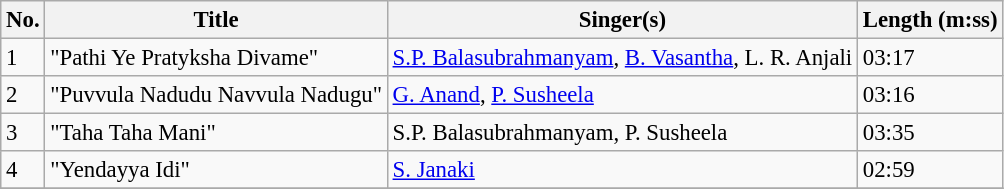<table class="wikitable" style="font-size:95%;">
<tr>
<th>No.</th>
<th>Title</th>
<th>Singer(s)</th>
<th>Length (m:ss)</th>
</tr>
<tr>
<td>1</td>
<td>"Pathi Ye Pratyksha Divame"</td>
<td><a href='#'>S.P. Balasubrahmanyam</a>, <a href='#'>B. Vasantha</a>, L. R. Anjali</td>
<td>03:17</td>
</tr>
<tr>
<td>2</td>
<td>"Puvvula Nadudu Navvula Nadugu"</td>
<td><a href='#'>G. Anand</a>, <a href='#'>P. Susheela</a></td>
<td>03:16</td>
</tr>
<tr>
<td>3</td>
<td>"Taha Taha Mani"</td>
<td>S.P. Balasubrahmanyam, P. Susheela</td>
<td>03:35</td>
</tr>
<tr>
<td>4</td>
<td>"Yendayya Idi"</td>
<td><a href='#'>S. Janaki</a></td>
<td>02:59</td>
</tr>
<tr>
</tr>
</table>
